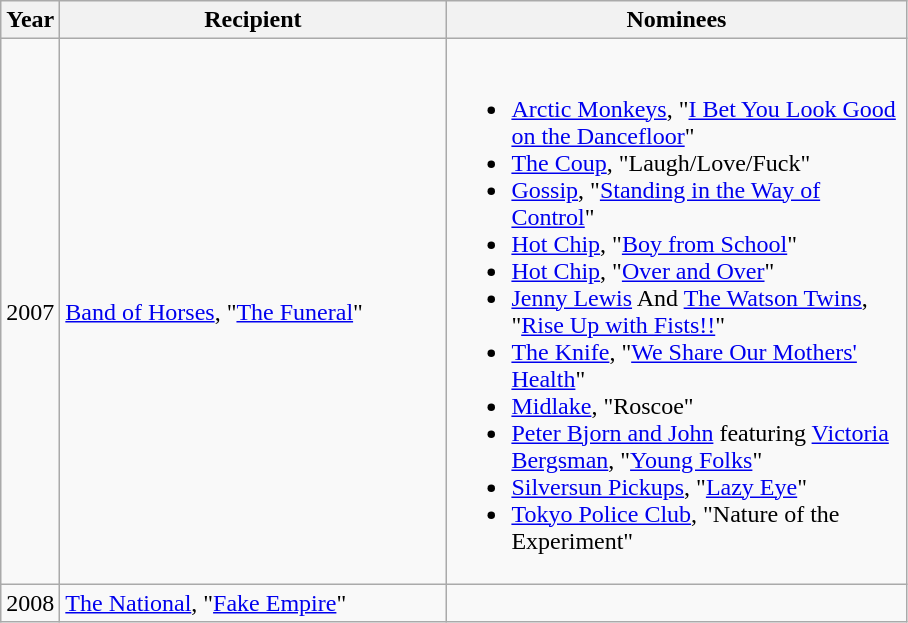<table class="wikitable sortable">
<tr>
<th>Year</th>
<th style="width:250px;">Recipient</th>
<th style="width:300px;" class="unsortable">Nominees</th>
</tr>
<tr>
<td>2007</td>
<td><a href='#'>Band of Horses</a>, "<a href='#'>The Funeral</a>"</td>
<td><br><ul><li><a href='#'>Arctic Monkeys</a>, "<a href='#'>I Bet You Look Good on the Dancefloor</a>"</li><li><a href='#'>The Coup</a>, "Laugh/Love/Fuck"</li><li><a href='#'>Gossip</a>, "<a href='#'>Standing in the Way of Control</a>"</li><li><a href='#'>Hot Chip</a>, "<a href='#'>Boy from School</a>"</li><li><a href='#'>Hot Chip</a>, "<a href='#'>Over and Over</a>"</li><li><a href='#'>Jenny Lewis</a> And <a href='#'>The Watson Twins</a>, "<a href='#'>Rise Up with Fists!!</a>"</li><li><a href='#'>The Knife</a>, "<a href='#'>We Share Our Mothers' Health</a>"</li><li><a href='#'>Midlake</a>, "Roscoe"</li><li><a href='#'>Peter Bjorn and John</a> featuring <a href='#'>Victoria Bergsman</a>, "<a href='#'>Young Folks</a>"</li><li><a href='#'>Silversun Pickups</a>, "<a href='#'>Lazy Eye</a>"</li><li><a href='#'>Tokyo Police Club</a>, "Nature of the Experiment"</li></ul></td>
</tr>
<tr>
<td>2008</td>
<td><a href='#'>The National</a>, "<a href='#'>Fake Empire</a>"</td>
<td></td>
</tr>
</table>
